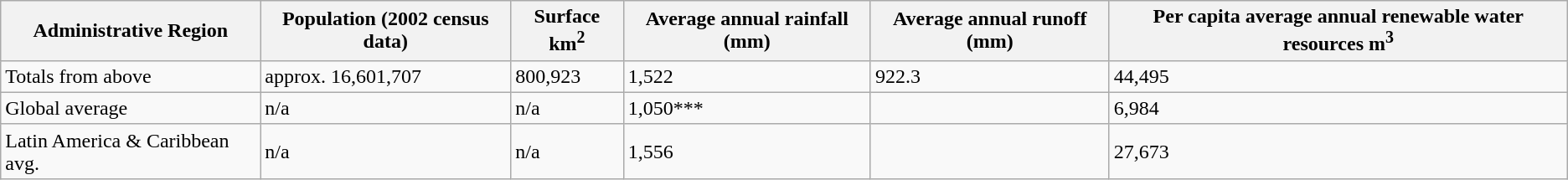<table class="wikitable">
<tr>
<th>Administrative Region</th>
<th>Population (2002 census data)</th>
<th>Surface km<sup>2</sup></th>
<th>Average annual rainfall (mm)</th>
<th>Average annual runoff  (mm)</th>
<th>Per capita average annual renewable water resources m<sup>3</sup></th>
</tr>
<tr>
<td>Totals from above</td>
<td>approx. 16,601,707</td>
<td>800,923</td>
<td>1,522</td>
<td>922.3</td>
<td>44,495</td>
</tr>
<tr>
<td>Global average</td>
<td>n/a</td>
<td>n/a</td>
<td>1,050***</td>
<td></td>
<td>6,984</td>
</tr>
<tr>
<td>Latin America & Caribbean avg.</td>
<td>n/a</td>
<td>n/a</td>
<td>1,556</td>
<td></td>
<td>27,673</td>
</tr>
</table>
